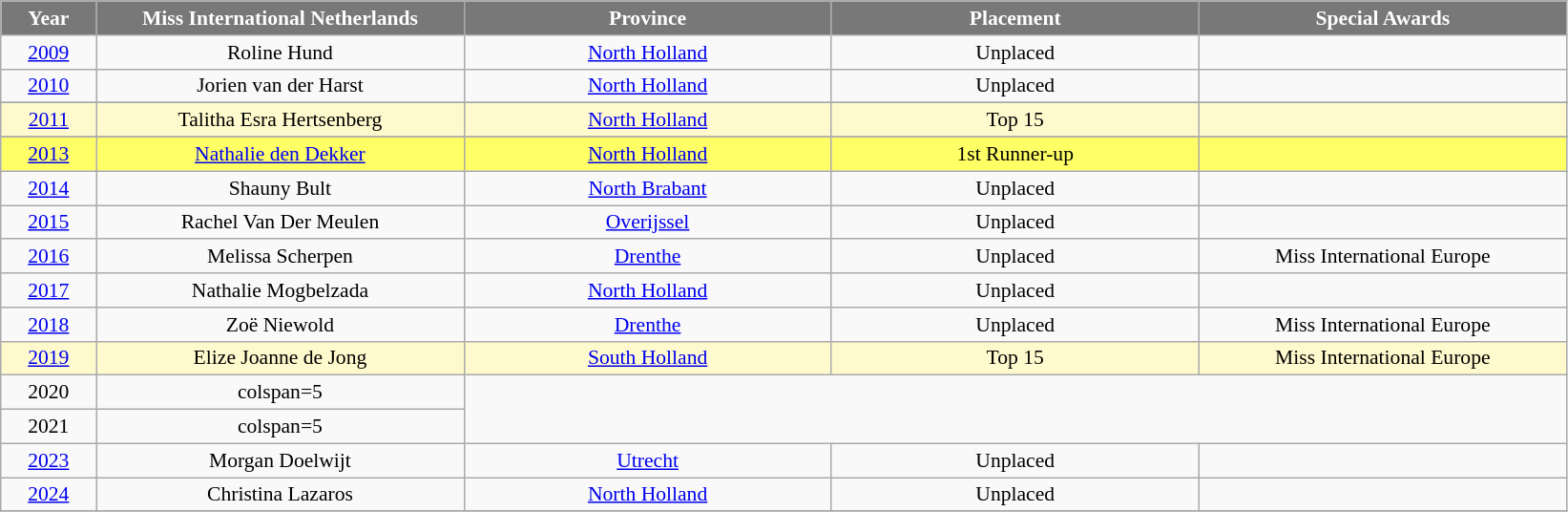<table class="wikitable sortable" style="font-size: 90%; text-align:center">
<tr>
<th width="60" style="background-color:#787878;color:#FFFFFF;">Year</th>
<th width="250" style="background-color:#787878;color:#FFFFFF;">Miss International Netherlands</th>
<th width="250" style="background-color:#787878;color:#FFFFFF;">Province</th>
<th width="250" style="background-color:#787878;color:#FFFFFF;">Placement</th>
<th width="250" style="background-color:#787878;color:#FFFFFF;">Special Awards</th>
</tr>
<tr>
<td><a href='#'>2009</a></td>
<td>Roline Hund</td>
<td><a href='#'>North Holland</a></td>
<td>Unplaced</td>
<td></td>
</tr>
<tr>
<td><a href='#'>2010</a></td>
<td>Jorien van der Harst</td>
<td><a href='#'>North Holland</a></td>
<td>Unplaced</td>
<td></td>
</tr>
<tr>
</tr>
<tr style="background-color:#FFFACD;">
<td><a href='#'>2011</a></td>
<td>Talitha Esra Hertsenberg</td>
<td><a href='#'>North Holland</a></td>
<td>Top 15</td>
<td></td>
</tr>
<tr>
</tr>
<tr style="background-color:#FFFF66;">
<td><a href='#'>2013</a></td>
<td><a href='#'>Nathalie den Dekker</a></td>
<td><a href='#'>North Holland</a></td>
<td>1st Runner-up</td>
<td></td>
</tr>
<tr>
<td><a href='#'>2014</a></td>
<td>Shauny Bult</td>
<td><a href='#'>North Brabant</a></td>
<td>Unplaced</td>
<td></td>
</tr>
<tr>
<td><a href='#'>2015</a></td>
<td>Rachel Van Der Meulen</td>
<td><a href='#'>Overijssel</a></td>
<td>Unplaced</td>
<td></td>
</tr>
<tr>
<td><a href='#'>2016</a></td>
<td>Melissa Scherpen</td>
<td><a href='#'>Drenthe</a></td>
<td>Unplaced</td>
<td>Miss International Europe</td>
</tr>
<tr>
<td><a href='#'>2017</a></td>
<td>Nathalie Mogbelzada</td>
<td><a href='#'>North Holland</a></td>
<td>Unplaced</td>
<td></td>
</tr>
<tr>
<td><a href='#'>2018</a></td>
<td>Zoë Niewold</td>
<td><a href='#'>Drenthe</a></td>
<td>Unplaced</td>
<td>Miss International Europe</td>
</tr>
<tr style="background-color:#FFFACD;">
<td><a href='#'>2019</a></td>
<td>Elize Joanne de Jong</td>
<td><a href='#'>South Holland</a></td>
<td>Top 15</td>
<td>Miss International Europe</td>
</tr>
<tr>
<td>2020</td>
<td>colspan=5 </td>
</tr>
<tr>
<td>2021</td>
<td>colspan=5 </td>
</tr>
<tr>
<td><a href='#'>2023</a></td>
<td>Morgan Doelwijt</td>
<td><a href='#'>Utrecht</a></td>
<td>Unplaced</td>
<td></td>
</tr>
<tr>
<td><a href='#'>2024</a></td>
<td>Christina Lazaros</td>
<td><a href='#'>North Holland</a></td>
<td>Unplaced</td>
<td></td>
</tr>
<tr>
</tr>
</table>
